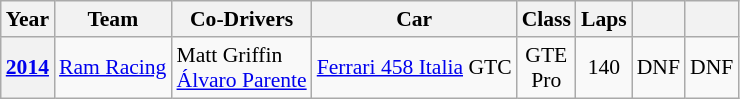<table class="wikitable" style="text-align:center; font-size:90%">
<tr>
<th>Year</th>
<th>Team</th>
<th>Co-Drivers</th>
<th>Car</th>
<th>Class</th>
<th>Laps</th>
<th></th>
<th></th>
</tr>
<tr>
<th><a href='#'>2014</a></th>
<td align="left" nowrap> <a href='#'>Ram Racing</a></td>
<td align="left" nowrap> Matt Griffin<br> <a href='#'>Álvaro Parente</a></td>
<td align="left" nowrap><a href='#'>Ferrari 458 Italia</a> GTC</td>
<td>GTE<br>Pro</td>
<td>140</td>
<td>DNF</td>
<td>DNF</td>
</tr>
</table>
